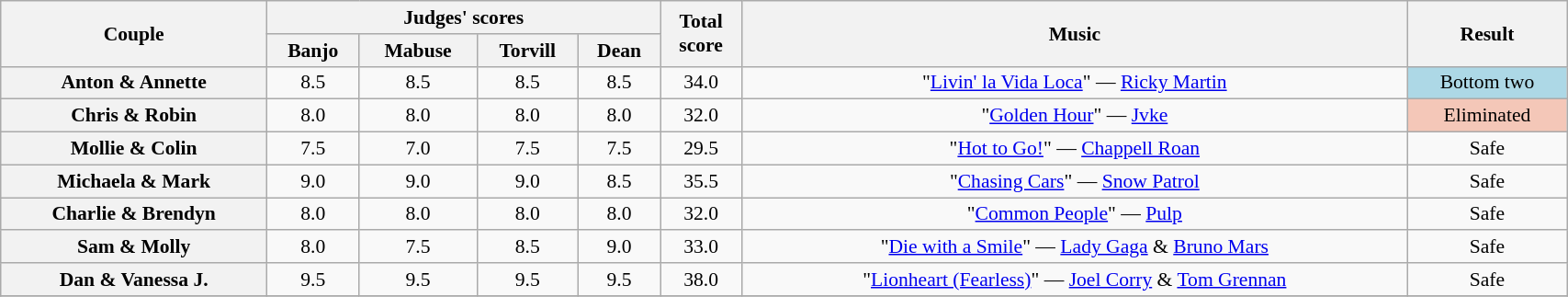<table class="wikitable sortable" style="text-align:center; font-size:90%; width:90%">
<tr>
<th scope="col" rowspan=2>Couple</th>
<th scope="col" colspan=4 class="unsortable">Judges' scores</th>
<th scope="col" rowspan=2>Total<br>score</th>
<th scope="col" rowspan=2 class="unsortable">Music</th>
<th rowspan="2" scope="col" class="unsortable">Result</th>
</tr>
<tr>
<th class="unsortable">Banjo</th>
<th class="unsortable">Mabuse</th>
<th class="unsortable">Torvill</th>
<th class="unsortable">Dean</th>
</tr>
<tr>
<th scope="row">Anton & Annette</th>
<td>8.5</td>
<td>8.5</td>
<td>8.5</td>
<td>8.5</td>
<td>34.0</td>
<td>"<a href='#'>Livin' la Vida Loca</a>" — <a href='#'>Ricky Martin</a></td>
<td bgcolor="lightblue">Bottom two</td>
</tr>
<tr>
<th scope="row">Chris & Robin</th>
<td>8.0</td>
<td>8.0</td>
<td>8.0</td>
<td>8.0</td>
<td>32.0</td>
<td>"<a href='#'>Golden Hour</a>" — <a href='#'>Jvke</a></td>
<td bgcolor="f4c7b8">Eliminated</td>
</tr>
<tr>
<th scope="row">Mollie & Colin</th>
<td>7.5</td>
<td>7.0</td>
<td>7.5</td>
<td>7.5</td>
<td>29.5</td>
<td>"<a href='#'>Hot to Go!</a>" — <a href='#'>Chappell Roan</a></td>
<td>Safe</td>
</tr>
<tr>
<th scope="row">Michaela & Mark</th>
<td>9.0</td>
<td>9.0</td>
<td>9.0</td>
<td>8.5</td>
<td>35.5</td>
<td>"<a href='#'>Chasing Cars</a>" — <a href='#'>Snow Patrol</a></td>
<td>Safe</td>
</tr>
<tr>
<th scope="row">Charlie & Brendyn</th>
<td>8.0</td>
<td>8.0</td>
<td>8.0</td>
<td>8.0</td>
<td>32.0</td>
<td>"<a href='#'>Common People</a>" — <a href='#'>Pulp</a></td>
<td>Safe</td>
</tr>
<tr>
<th scope="row">Sam & Molly</th>
<td>8.0</td>
<td>7.5</td>
<td>8.5</td>
<td>9.0</td>
<td>33.0</td>
<td>"<a href='#'>Die with a Smile</a>" — <a href='#'>Lady Gaga</a> & <a href='#'>Bruno Mars</a></td>
<td>Safe</td>
</tr>
<tr>
<th scope="row">Dan & Vanessa J.</th>
<td>9.5</td>
<td>9.5</td>
<td>9.5</td>
<td>9.5</td>
<td>38.0</td>
<td>"<a href='#'>Lionheart (Fearless)</a>" — <a href='#'>Joel Corry</a> & <a href='#'>Tom Grennan</a></td>
<td>Safe</td>
</tr>
<tr>
</tr>
</table>
